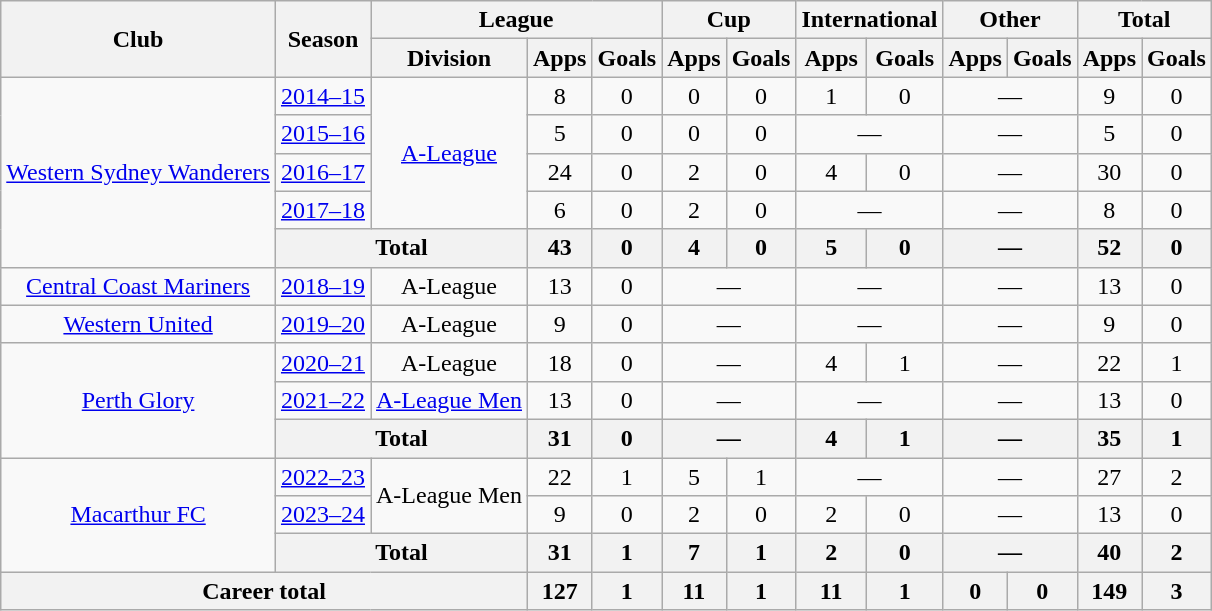<table class="wikitable" style="text-align: center">
<tr>
<th rowspan="2">Club</th>
<th rowspan="2">Season</th>
<th colspan="3">League</th>
<th colspan="2">Cup</th>
<th colspan="2">International</th>
<th colspan="2">Other</th>
<th colspan="2">Total</th>
</tr>
<tr>
<th>Division</th>
<th>Apps</th>
<th>Goals</th>
<th>Apps</th>
<th>Goals</th>
<th>Apps</th>
<th>Goals</th>
<th>Apps</th>
<th>Goals</th>
<th>Apps</th>
<th>Goals</th>
</tr>
<tr>
<td rowspan="5"><a href='#'>Western Sydney Wanderers</a></td>
<td><a href='#'>2014–15</a></td>
<td rowspan="4"><a href='#'>A-League</a></td>
<td>8</td>
<td>0</td>
<td>0</td>
<td>0</td>
<td>1</td>
<td>0</td>
<td colspan="2">—</td>
<td>9</td>
<td>0</td>
</tr>
<tr>
<td><a href='#'>2015–16</a></td>
<td>5</td>
<td>0</td>
<td>0</td>
<td>0</td>
<td colspan="2">—</td>
<td colspan="2">—</td>
<td>5</td>
<td>0</td>
</tr>
<tr>
<td><a href='#'>2016–17</a></td>
<td>24</td>
<td>0</td>
<td>2</td>
<td>0</td>
<td>4</td>
<td>0</td>
<td colspan="2">—</td>
<td>30</td>
<td>0</td>
</tr>
<tr>
<td><a href='#'>2017–18</a></td>
<td>6</td>
<td>0</td>
<td>2</td>
<td>0</td>
<td colspan="2">—</td>
<td colspan="2">—</td>
<td>8</td>
<td>0</td>
</tr>
<tr>
<th colspan="2">Total</th>
<th>43</th>
<th>0</th>
<th>4</th>
<th>0</th>
<th>5</th>
<th>0</th>
<th colspan="2">—</th>
<th>52</th>
<th>0</th>
</tr>
<tr>
<td><a href='#'>Central Coast Mariners</a></td>
<td><a href='#'>2018–19</a></td>
<td>A-League</td>
<td>13</td>
<td>0</td>
<td colspan="2">—</td>
<td colspan="2">—</td>
<td colspan="2">—</td>
<td>13</td>
<td>0</td>
</tr>
<tr>
<td><a href='#'>Western United</a></td>
<td><a href='#'>2019–20</a></td>
<td>A-League</td>
<td>9</td>
<td>0</td>
<td colspan="2">—</td>
<td colspan="2">—</td>
<td colspan="2">—</td>
<td>9</td>
<td>0</td>
</tr>
<tr>
<td rowspan="3"><a href='#'>Perth Glory</a></td>
<td><a href='#'>2020–21</a></td>
<td>A-League</td>
<td>18</td>
<td>0</td>
<td colspan="2">—</td>
<td>4</td>
<td>1</td>
<td colspan="2">—</td>
<td>22</td>
<td>1</td>
</tr>
<tr>
<td><a href='#'>2021–22</a></td>
<td><a href='#'>A-League Men</a></td>
<td>13</td>
<td>0</td>
<td colspan="2">—</td>
<td colspan="2">—</td>
<td colspan="2">—</td>
<td>13</td>
<td>0</td>
</tr>
<tr>
<th colspan="2">Total</th>
<th>31</th>
<th>0</th>
<th colspan="2">—</th>
<th>4</th>
<th>1</th>
<th colspan="2">—</th>
<th>35</th>
<th>1</th>
</tr>
<tr>
<td rowspan="3"><a href='#'>Macarthur FC</a></td>
<td><a href='#'>2022–23</a></td>
<td rowspan="2">A-League Men</td>
<td>22</td>
<td>1</td>
<td>5</td>
<td>1</td>
<td colspan="2">—</td>
<td colspan="2">—</td>
<td>27</td>
<td>2</td>
</tr>
<tr>
<td><a href='#'>2023–24</a></td>
<td>9</td>
<td>0</td>
<td>2</td>
<td>0</td>
<td>2</td>
<td>0</td>
<td colspan="2">—</td>
<td>13</td>
<td>0</td>
</tr>
<tr>
<th colspan="2">Total</th>
<th>31</th>
<th>1</th>
<th>7</th>
<th>1</th>
<th>2</th>
<th>0</th>
<th colspan="2">—</th>
<th>40</th>
<th>2</th>
</tr>
<tr>
<th colspan="3"><strong>Career total</strong></th>
<th>127</th>
<th>1</th>
<th>11</th>
<th>1</th>
<th>11</th>
<th>1</th>
<th>0</th>
<th>0</th>
<th>149</th>
<th>3</th>
</tr>
</table>
